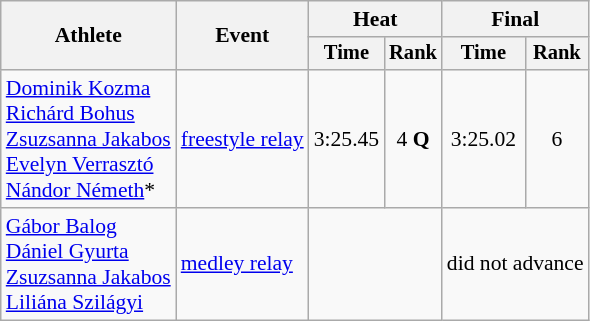<table class=wikitable style="font-size:90%">
<tr>
<th rowspan="2">Athlete</th>
<th rowspan="2">Event</th>
<th colspan="2">Heat</th>
<th colspan="2">Final</th>
</tr>
<tr style="font-size:95%">
<th>Time</th>
<th>Rank</th>
<th>Time</th>
<th>Rank</th>
</tr>
<tr align=center>
<td align=left><a href='#'>Dominik Kozma</a><br><a href='#'>Richárd Bohus</a><br><a href='#'>Zsuzsanna Jakabos</a><br><a href='#'>Evelyn Verrasztó</a><br><a href='#'>Nándor Németh</a>*</td>
<td align=left><a href='#'> freestyle relay</a></td>
<td>3:25.45</td>
<td>4 <strong>Q</strong></td>
<td>3:25.02</td>
<td>6</td>
</tr>
<tr align=center>
<td align=left><a href='#'>Gábor Balog</a><br><a href='#'>Dániel Gyurta</a><br><a href='#'>Zsuzsanna Jakabos</a><br><a href='#'>Liliána Szilágyi</a></td>
<td align=left><a href='#'> medley relay</a></td>
<td colspan=2></td>
<td colspan=2>did not advance</td>
</tr>
</table>
